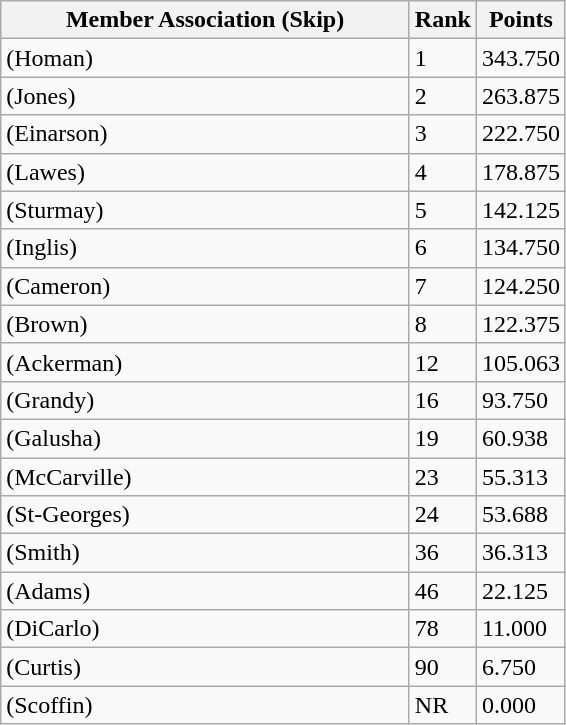<table class="wikitable">
<tr>
<th scope="col" width=265>Member Association (Skip)</th>
<th scope="col" width=15>Rank</th>
<th scope="col" width=15>Points</th>
</tr>
<tr>
<td> (Homan)</td>
<td>1</td>
<td>343.750</td>
</tr>
<tr>
<td> (Jones)</td>
<td>2</td>
<td>263.875</td>
</tr>
<tr>
<td> (Einarson)</td>
<td>3</td>
<td>222.750</td>
</tr>
<tr>
<td> (Lawes)</td>
<td>4</td>
<td>178.875</td>
</tr>
<tr>
<td> (Sturmay)</td>
<td>5</td>
<td>142.125</td>
</tr>
<tr>
<td> (Inglis)</td>
<td>6</td>
<td>134.750</td>
</tr>
<tr>
<td> (Cameron)</td>
<td>7</td>
<td>124.250</td>
</tr>
<tr>
<td> (Brown)</td>
<td>8</td>
<td>122.375</td>
</tr>
<tr>
<td> (Ackerman)</td>
<td>12</td>
<td>105.063</td>
</tr>
<tr>
<td> (Grandy)</td>
<td>16</td>
<td>93.750</td>
</tr>
<tr>
<td> (Galusha)</td>
<td>19</td>
<td>60.938</td>
</tr>
<tr>
<td> (McCarville)</td>
<td>23</td>
<td>55.313</td>
</tr>
<tr>
<td> (St-Georges)</td>
<td>24</td>
<td>53.688</td>
</tr>
<tr>
<td> (Smith)</td>
<td>36</td>
<td>36.313</td>
</tr>
<tr>
<td> (Adams)</td>
<td>46</td>
<td>22.125</td>
</tr>
<tr>
<td> (DiCarlo)</td>
<td>78</td>
<td>11.000</td>
</tr>
<tr>
<td> (Curtis)</td>
<td>90</td>
<td>6.750</td>
</tr>
<tr>
<td> (Scoffin)</td>
<td>NR</td>
<td>0.000</td>
</tr>
</table>
